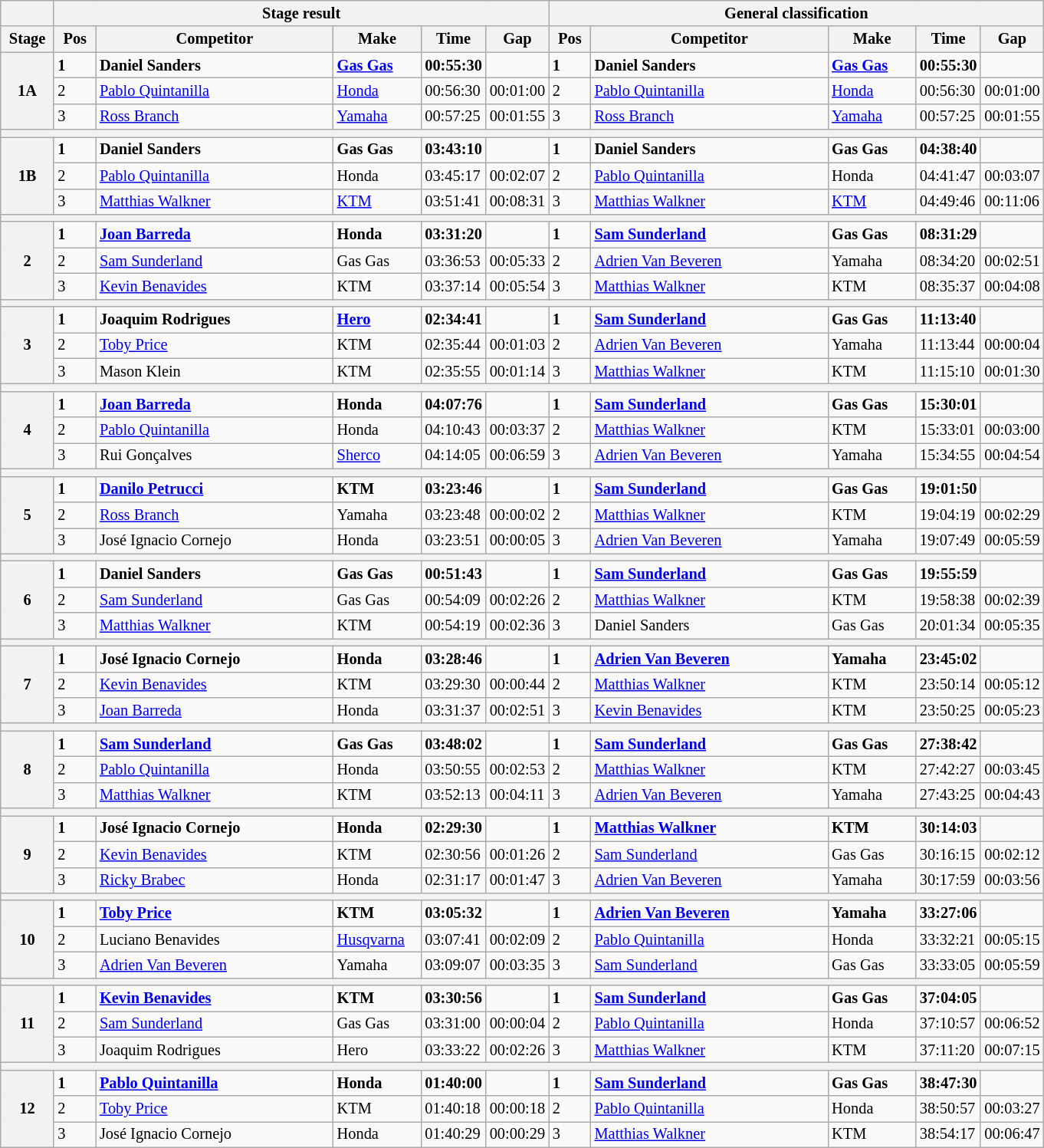<table class="wikitable" style="font-size:85%;">
<tr>
<th></th>
<th colspan=5>Stage result</th>
<th colspan=5>General classification</th>
</tr>
<tr>
<th style="width:40px;">Stage</th>
<th style="width:30px;">Pos</th>
<th style="width:200px;">Competitor</th>
<th style="width:70px;">Make</th>
<th style="width:40px;">Time</th>
<th style="width:40px;">Gap</th>
<th style="width:30px;">Pos</th>
<th style="width:200px;">Competitor</th>
<th style="width:70px;">Make</th>
<th style="width:40px;">Time</th>
<th style="width:40px;">Gap</th>
</tr>
<tr>
<th rowspan=3>1A</th>
<td><strong>1</strong></td>
<td><strong> Daniel Sanders</strong></td>
<td><strong><a href='#'>Gas Gas</a></strong></td>
<td><strong>00:55:30</strong></td>
<td></td>
<td><strong>1</strong></td>
<td><strong> Daniel Sanders</strong></td>
<td><strong><a href='#'>Gas Gas</a></strong></td>
<td><strong>00:55:30</strong></td>
<td></td>
</tr>
<tr>
<td>2</td>
<td> <a href='#'>Pablo Quintanilla</a></td>
<td><a href='#'>Honda</a></td>
<td>00:56:30</td>
<td>00:01:00</td>
<td>2</td>
<td> <a href='#'>Pablo Quintanilla</a></td>
<td><a href='#'>Honda</a></td>
<td>00:56:30</td>
<td>00:01:00</td>
</tr>
<tr>
<td>3</td>
<td> <a href='#'>Ross Branch</a></td>
<td><a href='#'>Yamaha</a></td>
<td>00:57:25</td>
<td>00:01:55</td>
<td>3</td>
<td> <a href='#'>Ross Branch</a></td>
<td><a href='#'>Yamaha</a></td>
<td>00:57:25</td>
<td>00:01:55</td>
</tr>
<tr>
<th colspan=11></th>
</tr>
<tr>
<th rowspan=3>1B</th>
<td><strong>1</strong></td>
<td><strong> Daniel Sanders</strong></td>
<td><strong>Gas Gas</strong></td>
<td><strong>03:43:10</strong></td>
<td></td>
<td><strong>1</strong></td>
<td><strong> Daniel Sanders</strong></td>
<td><strong>Gas Gas</strong></td>
<td><strong>04:38:40</strong></td>
<td></td>
</tr>
<tr>
<td>2</td>
<td> <a href='#'>Pablo Quintanilla</a></td>
<td>Honda</td>
<td>03:45:17</td>
<td>00:02:07</td>
<td>2</td>
<td> <a href='#'>Pablo Quintanilla</a></td>
<td>Honda</td>
<td>04:41:47</td>
<td>00:03:07</td>
</tr>
<tr>
<td>3</td>
<td> <a href='#'>Matthias Walkner</a></td>
<td><a href='#'>KTM</a></td>
<td>03:51:41</td>
<td>00:08:31</td>
<td>3</td>
<td> <a href='#'>Matthias Walkner</a></td>
<td><a href='#'>KTM</a></td>
<td>04:49:46</td>
<td>00:11:06</td>
</tr>
<tr>
<th colspan=11></th>
</tr>
<tr>
<th rowspan=3>2</th>
<td><strong>1</strong></td>
<td><strong> <a href='#'>Joan Barreda</a></strong></td>
<td><strong>Honda</strong></td>
<td><strong>03:31:20</strong></td>
<td></td>
<td><strong>1</strong></td>
<td><strong> <a href='#'>Sam Sunderland</a></strong></td>
<td><strong>Gas Gas</strong></td>
<td><strong>08:31:29</strong></td>
<td></td>
</tr>
<tr>
<td>2</td>
<td> <a href='#'>Sam Sunderland</a></td>
<td>Gas Gas</td>
<td>03:36:53</td>
<td>00:05:33</td>
<td>2</td>
<td> <a href='#'>Adrien Van Beveren</a></td>
<td>Yamaha</td>
<td>08:34:20</td>
<td>00:02:51</td>
</tr>
<tr>
<td>3</td>
<td> <a href='#'>Kevin Benavides</a></td>
<td>KTM</td>
<td>03:37:14</td>
<td>00:05:54</td>
<td>3</td>
<td> <a href='#'>Matthias Walkner</a></td>
<td>KTM</td>
<td>08:35:37</td>
<td>00:04:08</td>
</tr>
<tr>
<th colspan="11"></th>
</tr>
<tr>
<th rowspan="3">3</th>
<td><strong>1</strong></td>
<td><strong> Joaquim Rodrigues</strong></td>
<td><strong><a href='#'>Hero</a></strong></td>
<td><strong>02:34:41</strong></td>
<td></td>
<td><strong>1</strong></td>
<td><strong> <a href='#'>Sam Sunderland</a></strong></td>
<td><strong>Gas Gas</strong></td>
<td><strong>11:13:40</strong></td>
<td></td>
</tr>
<tr>
<td>2</td>
<td> <a href='#'>Toby Price</a></td>
<td>KTM</td>
<td>02:35:44</td>
<td>00:01:03</td>
<td>2</td>
<td> <a href='#'>Adrien Van Beveren</a></td>
<td>Yamaha</td>
<td>11:13:44</td>
<td>00:00:04</td>
</tr>
<tr>
<td>3</td>
<td> Mason Klein</td>
<td>KTM</td>
<td>02:35:55</td>
<td>00:01:14</td>
<td>3</td>
<td> <a href='#'>Matthias Walkner</a></td>
<td>KTM</td>
<td>11:15:10</td>
<td>00:01:30</td>
</tr>
<tr>
<th colspan=11></th>
</tr>
<tr>
<th rowspan="3">4</th>
<td><strong>1</strong></td>
<td><strong> <a href='#'>Joan Barreda</a></strong></td>
<td><strong>Honda</strong></td>
<td><strong>04:07:76</strong></td>
<td></td>
<td><strong>1</strong></td>
<td><strong> <a href='#'>Sam Sunderland</a></strong></td>
<td><strong>Gas Gas</strong></td>
<td><strong>15:30:01</strong></td>
<td></td>
</tr>
<tr>
<td>2</td>
<td> <a href='#'>Pablo Quintanilla</a></td>
<td>Honda</td>
<td>04:10:43</td>
<td>00:03:37</td>
<td>2</td>
<td> <a href='#'>Matthias Walkner</a></td>
<td>KTM</td>
<td>15:33:01</td>
<td>00:03:00</td>
</tr>
<tr>
<td>3</td>
<td> Rui Gonçalves</td>
<td><a href='#'>Sherco</a></td>
<td>04:14:05</td>
<td>00:06:59</td>
<td>3</td>
<td> <a href='#'>Adrien Van Beveren</a></td>
<td>Yamaha</td>
<td>15:34:55</td>
<td>00:04:54</td>
</tr>
<tr>
<th colspan=11></th>
</tr>
<tr>
<th rowspan="3">5</th>
<td><strong>1</strong></td>
<td><strong> <a href='#'>Danilo Petrucci</a></strong></td>
<td><strong>KTM</strong></td>
<td><strong>03:23:46</strong></td>
<td></td>
<td><strong>1</strong></td>
<td><strong> <a href='#'>Sam Sunderland</a></strong></td>
<td><strong>Gas Gas</strong></td>
<td><strong>19:01:50</strong></td>
<td></td>
</tr>
<tr>
<td>2</td>
<td> <a href='#'>Ross Branch</a></td>
<td>Yamaha</td>
<td>03:23:48</td>
<td>00:00:02</td>
<td>2</td>
<td> <a href='#'>Matthias Walkner</a></td>
<td>KTM</td>
<td>19:04:19</td>
<td>00:02:29</td>
</tr>
<tr>
<td>3</td>
<td> José Ignacio Cornejo</td>
<td>Honda</td>
<td>03:23:51</td>
<td>00:00:05</td>
<td>3</td>
<td> <a href='#'>Adrien Van Beveren</a></td>
<td>Yamaha</td>
<td>19:07:49</td>
<td>00:05:59</td>
</tr>
<tr>
<th colspan=11></th>
</tr>
<tr>
<th rowspan=3>6</th>
<td><strong>1</strong></td>
<td><strong> Daniel Sanders</strong></td>
<td><strong>Gas Gas</strong></td>
<td><strong>00:51:43</strong></td>
<td></td>
<td><strong>1</strong></td>
<td><strong> <a href='#'>Sam Sunderland</a></strong></td>
<td><strong>Gas Gas</strong></td>
<td><strong>19:55:59</strong></td>
<td></td>
</tr>
<tr>
<td>2</td>
<td> <a href='#'>Sam Sunderland</a></td>
<td>Gas Gas</td>
<td>00:54:09</td>
<td>00:02:26</td>
<td>2</td>
<td> <a href='#'>Matthias Walkner</a></td>
<td>KTM</td>
<td>19:58:38</td>
<td>00:02:39</td>
</tr>
<tr>
<td>3</td>
<td> <a href='#'>Matthias Walkner</a></td>
<td>KTM</td>
<td>00:54:19</td>
<td>00:02:36</td>
<td>3</td>
<td> Daniel Sanders</td>
<td>Gas Gas</td>
<td>20:01:34</td>
<td>00:05:35</td>
</tr>
<tr>
<th colspan=11></th>
</tr>
<tr>
<th rowspan=3>7</th>
<td><strong>1</strong></td>
<td><strong> José Ignacio Cornejo</strong></td>
<td><strong>Honda</strong></td>
<td><strong>03:28:46</strong></td>
<td></td>
<td><strong>1</strong></td>
<td><strong> <a href='#'>Adrien Van Beveren</a></strong></td>
<td><strong>Yamaha</strong></td>
<td><strong>23:45:02</strong></td>
<td></td>
</tr>
<tr>
<td>2</td>
<td> <a href='#'>Kevin Benavides</a></td>
<td>KTM</td>
<td>03:29:30</td>
<td>00:00:44</td>
<td>2</td>
<td> <a href='#'>Matthias Walkner</a></td>
<td>KTM</td>
<td>23:50:14</td>
<td>00:05:12</td>
</tr>
<tr>
<td>3</td>
<td> <a href='#'>Joan Barreda</a></td>
<td>Honda</td>
<td>03:31:37</td>
<td>00:02:51</td>
<td>3</td>
<td> <a href='#'>Kevin Benavides</a></td>
<td>KTM</td>
<td>23:50:25</td>
<td>00:05:23</td>
</tr>
<tr>
<th colspan=11></th>
</tr>
<tr>
<th rowspan=3>8</th>
<td><strong>1</strong></td>
<td><strong> <a href='#'>Sam Sunderland</a></strong></td>
<td><strong>Gas Gas</strong></td>
<td><strong>03:48:02</strong></td>
<td></td>
<td><strong>1</strong></td>
<td><strong> <a href='#'>Sam Sunderland</a></strong></td>
<td><strong>Gas Gas</strong></td>
<td><strong>27:38:42</strong></td>
<td></td>
</tr>
<tr>
<td>2</td>
<td> <a href='#'>Pablo Quintanilla</a></td>
<td>Honda</td>
<td>03:50:55</td>
<td>00:02:53</td>
<td>2</td>
<td> <a href='#'>Matthias Walkner</a></td>
<td>KTM</td>
<td>27:42:27</td>
<td>00:03:45</td>
</tr>
<tr>
<td>3</td>
<td> <a href='#'>Matthias Walkner</a></td>
<td>KTM</td>
<td>03:52:13</td>
<td>00:04:11</td>
<td>3</td>
<td> <a href='#'>Adrien Van Beveren</a></td>
<td>Yamaha</td>
<td>27:43:25</td>
<td>00:04:43</td>
</tr>
<tr>
<th colspan=11></th>
</tr>
<tr>
<th rowspan=3>9</th>
<td><strong>1</strong></td>
<td><strong> José Ignacio Cornejo</strong></td>
<td><strong>Honda</strong></td>
<td><strong>02:29:30</strong></td>
<td></td>
<td><strong>1</strong></td>
<td><strong> <a href='#'>Matthias Walkner</a></strong></td>
<td><strong>KTM</strong></td>
<td><strong>30:14:03</strong></td>
<td></td>
</tr>
<tr>
<td>2</td>
<td> <a href='#'>Kevin Benavides</a></td>
<td>KTM</td>
<td>02:30:56</td>
<td>00:01:26</td>
<td>2</td>
<td> <a href='#'>Sam Sunderland</a></td>
<td>Gas Gas</td>
<td>30:16:15</td>
<td>00:02:12</td>
</tr>
<tr>
<td>3</td>
<td> <a href='#'>Ricky Brabec</a></td>
<td>Honda</td>
<td>02:31:17</td>
<td>00:01:47</td>
<td>3</td>
<td> <a href='#'>Adrien Van Beveren</a></td>
<td>Yamaha</td>
<td>30:17:59</td>
<td>00:03:56</td>
</tr>
<tr>
<th colspan=11></th>
</tr>
<tr>
<th rowspan=3>10</th>
<td><strong>1</strong></td>
<td><strong> <a href='#'>Toby Price</a></strong></td>
<td><strong>KTM</strong></td>
<td><strong>03:05:32</strong></td>
<td></td>
<td><strong>1</strong></td>
<td><strong> <a href='#'>Adrien Van Beveren</a></strong></td>
<td><strong>Yamaha</strong></td>
<td><strong>33:27:06</strong></td>
<td></td>
</tr>
<tr>
<td>2</td>
<td> Luciano Benavides</td>
<td><a href='#'>Husqvarna</a></td>
<td>03:07:41</td>
<td>00:02:09</td>
<td>2</td>
<td> <a href='#'>Pablo Quintanilla</a></td>
<td>Honda</td>
<td>33:32:21</td>
<td>00:05:15</td>
</tr>
<tr>
<td>3</td>
<td> <a href='#'>Adrien Van Beveren</a></td>
<td>Yamaha</td>
<td>03:09:07</td>
<td>00:03:35</td>
<td>3</td>
<td> <a href='#'>Sam Sunderland</a></td>
<td>Gas Gas</td>
<td>33:33:05</td>
<td>00:05:59</td>
</tr>
<tr>
<th colspan=11></th>
</tr>
<tr>
<th rowspan=3>11</th>
<td><strong>1</strong></td>
<td><strong> <a href='#'>Kevin Benavides</a></strong></td>
<td><strong>KTM</strong></td>
<td><strong>03:30:56</strong></td>
<td></td>
<td><strong>1</strong></td>
<td><strong> <a href='#'>Sam Sunderland</a></strong></td>
<td><strong>Gas Gas</strong></td>
<td><strong>37:04:05</strong></td>
<td></td>
</tr>
<tr>
<td>2</td>
<td> <a href='#'>Sam Sunderland</a></td>
<td>Gas Gas</td>
<td>03:31:00</td>
<td>00:00:04</td>
<td>2</td>
<td> <a href='#'>Pablo Quintanilla</a></td>
<td>Honda</td>
<td>37:10:57</td>
<td>00:06:52</td>
</tr>
<tr>
<td>3</td>
<td> Joaquim Rodrigues</td>
<td>Hero</td>
<td>03:33:22</td>
<td>00:02:26</td>
<td>3</td>
<td> <a href='#'>Matthias Walkner</a></td>
<td>KTM</td>
<td>37:11:20</td>
<td>00:07:15</td>
</tr>
<tr>
<th colspan=11></th>
</tr>
<tr>
<th rowspan=3>12</th>
<td><strong>1</strong></td>
<td><strong> <a href='#'>Pablo Quintanilla</a></strong></td>
<td><strong>Honda</strong></td>
<td><strong>01:40:00</strong></td>
<td></td>
<td><strong>1</strong></td>
<td><strong> <a href='#'>Sam Sunderland</a></strong></td>
<td><strong>Gas Gas</strong></td>
<td><strong>38:47:30</strong></td>
<td></td>
</tr>
<tr>
<td>2</td>
<td> <a href='#'>Toby Price</a></td>
<td>KTM</td>
<td>01:40:18</td>
<td>00:00:18</td>
<td>2</td>
<td> <a href='#'>Pablo Quintanilla</a></td>
<td>Honda</td>
<td>38:50:57</td>
<td>00:03:27</td>
</tr>
<tr>
<td>3</td>
<td> José Ignacio Cornejo</td>
<td>Honda</td>
<td>01:40:29</td>
<td>00:00:29</td>
<td>3</td>
<td> <a href='#'>Matthias Walkner</a></td>
<td>KTM</td>
<td>38:54:17</td>
<td>00:06:47</td>
</tr>
</table>
